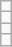<table class="wikitable">
<tr>
<td></td>
</tr>
<tr>
<td></td>
</tr>
<tr>
<td></td>
</tr>
<tr>
<td></td>
</tr>
</table>
